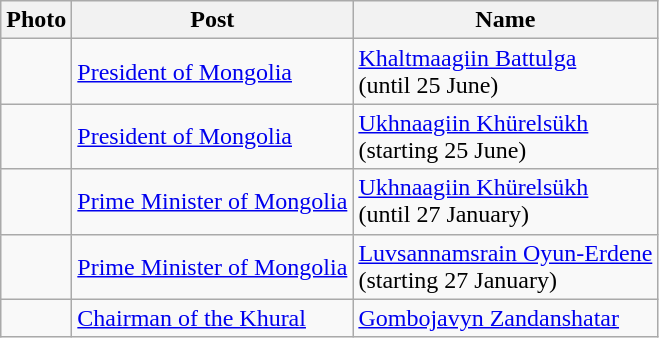<table class=wikitable>
<tr>
<th>Photo</th>
<th>Post</th>
<th>Name</th>
</tr>
<tr>
<td></td>
<td><a href='#'>President of Mongolia</a></td>
<td><a href='#'>Khaltmaagiin Battulga</a><br>(until 25 June)</td>
</tr>
<tr>
<td></td>
<td><a href='#'>President of Mongolia</a></td>
<td><a href='#'>Ukhnaagiin Khürelsükh</a><br>(starting 25 June)</td>
</tr>
<tr>
<td></td>
<td><a href='#'>Prime Minister of Mongolia</a></td>
<td><a href='#'>Ukhnaagiin Khürelsükh</a><br>(until 27 January)</td>
</tr>
<tr>
<td></td>
<td><a href='#'>Prime Minister of Mongolia</a></td>
<td><a href='#'>Luvsannamsrain Oyun-Erdene</a><br>(starting 27 January)</td>
</tr>
<tr>
<td></td>
<td><a href='#'>Chairman of the Khural</a></td>
<td><a href='#'>Gombojavyn Zandanshatar</a></td>
</tr>
</table>
